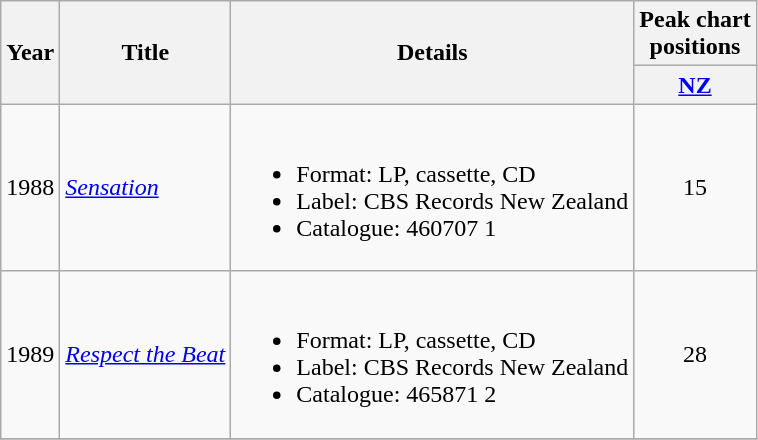<table class="wikitable plainrowheaders">
<tr>
<th rowspan="2">Year</th>
<th rowspan="2">Title</th>
<th rowspan="2">Details</th>
<th>Peak chart<br>positions</th>
</tr>
<tr>
<th><a href='#'>NZ</a></th>
</tr>
<tr>
<td>1988</td>
<td><em><a href='#'>Sensation</a></em></td>
<td><br><ul><li>Format: LP, cassette, CD</li><li>Label: CBS Records New Zealand</li><li>Catalogue: 460707 1</li></ul></td>
<td align="center">15</td>
</tr>
<tr>
<td>1989</td>
<td><em><a href='#'>Respect the Beat</a></em></td>
<td><br><ul><li>Format: LP, cassette, CD</li><li>Label: CBS Records New Zealand</li><li>Catalogue: 465871 2</li></ul></td>
<td align="center">28</td>
</tr>
<tr>
</tr>
</table>
